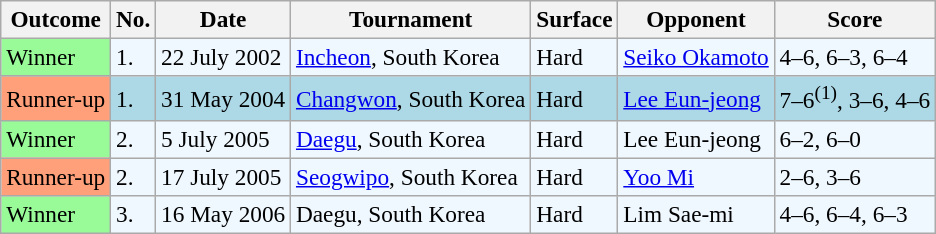<table class="sortable wikitable" style=font-size:97%>
<tr>
<th>Outcome</th>
<th>No.</th>
<th>Date</th>
<th>Tournament</th>
<th>Surface</th>
<th>Opponent</th>
<th class="unsortable">Score</th>
</tr>
<tr style="background:#f0f8ff;">
<td bgcolor=#98fb98>Winner</td>
<td>1.</td>
<td>22 July 2002</td>
<td><a href='#'>Incheon</a>, South Korea</td>
<td>Hard</td>
<td> <a href='#'>Seiko Okamoto</a></td>
<td>4–6, 6–3, 6–4</td>
</tr>
<tr style="background:lightblue;">
<td style="background:#ffa07a;">Runner-up</td>
<td>1.</td>
<td>31 May 2004</td>
<td><a href='#'>Changwon</a>, South Korea</td>
<td>Hard</td>
<td> <a href='#'>Lee Eun-jeong</a></td>
<td>7–6<sup>(1)</sup>, 3–6, 4–6</td>
</tr>
<tr style="background:#f0f8ff;">
<td bgcolor=#98fb98>Winner</td>
<td>2.</td>
<td>5 July 2005</td>
<td><a href='#'>Daegu</a>, South Korea</td>
<td>Hard</td>
<td> Lee Eun-jeong</td>
<td>6–2, 6–0</td>
</tr>
<tr style="background:#f0f8ff;">
<td style="background:#ffa07a;">Runner-up</td>
<td>2.</td>
<td>17 July 2005</td>
<td><a href='#'>Seogwipo</a>, South Korea</td>
<td>Hard</td>
<td> <a href='#'>Yoo Mi</a></td>
<td>2–6, 3–6</td>
</tr>
<tr style="background:#f0f8ff;">
<td bgcolor=#98fb98>Winner</td>
<td>3.</td>
<td>16 May 2006</td>
<td>Daegu, South Korea</td>
<td>Hard</td>
<td> Lim Sae-mi</td>
<td>4–6, 6–4, 6–3</td>
</tr>
</table>
